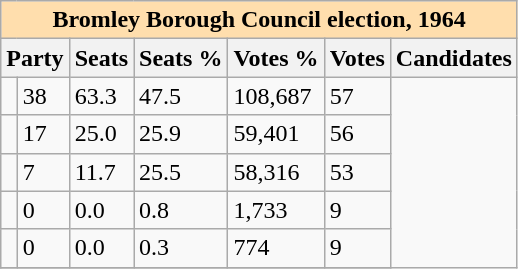<table class="wikitable">
<tr>
<th colspan="9" style="background:#ffdead;">Bromley Borough Council election, 1964</th>
</tr>
<tr>
<th colspan=2>Party</th>
<th>Seats</th>
<th>Seats %</th>
<th>Votes %</th>
<th>Votes</th>
<th>Candidates</th>
</tr>
<tr>
<td></td>
<td>38</td>
<td>63.3</td>
<td>47.5</td>
<td>108,687</td>
<td>57</td>
</tr>
<tr>
<td></td>
<td>17</td>
<td>25.0</td>
<td>25.9</td>
<td>59,401</td>
<td>56</td>
</tr>
<tr>
<td></td>
<td>7</td>
<td>11.7</td>
<td>25.5</td>
<td>58,316</td>
<td>53</td>
</tr>
<tr>
<td></td>
<td>0</td>
<td>0.0</td>
<td>0.8</td>
<td>1,733</td>
<td>9</td>
</tr>
<tr>
<td></td>
<td>0</td>
<td>0.0</td>
<td>0.3</td>
<td>774</td>
<td>9</td>
</tr>
<tr>
</tr>
</table>
